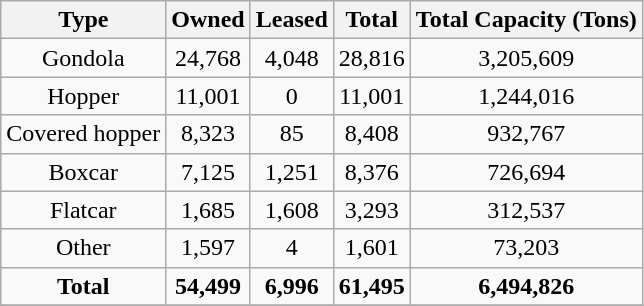<table class="wikitable" style="text-align:center;">
<tr>
<th>Type</th>
<th>Owned</th>
<th>Leased</th>
<th>Total</th>
<th>Total Capacity (Tons)</th>
</tr>
<tr>
<td>Gondola</td>
<td>24,768</td>
<td>4,048</td>
<td>28,816</td>
<td>3,205,609</td>
</tr>
<tr>
<td>Hopper</td>
<td>11,001</td>
<td>0</td>
<td>11,001</td>
<td>1,244,016</td>
</tr>
<tr>
<td>Covered hopper</td>
<td>8,323</td>
<td>85</td>
<td>8,408</td>
<td>932,767</td>
</tr>
<tr>
<td>Boxcar</td>
<td>7,125</td>
<td>1,251</td>
<td>8,376</td>
<td>726,694</td>
</tr>
<tr>
<td>Flatcar</td>
<td>1,685</td>
<td>1,608</td>
<td>3,293</td>
<td>312,537</td>
</tr>
<tr>
<td>Other</td>
<td>1,597</td>
<td>4</td>
<td>1,601</td>
<td>73,203</td>
</tr>
<tr>
<td><strong>Total</strong></td>
<td><strong>54,499</strong></td>
<td><strong>6,996</strong></td>
<td><strong>61,495</strong></td>
<td><strong>6,494,826</strong></td>
</tr>
<tr>
</tr>
</table>
